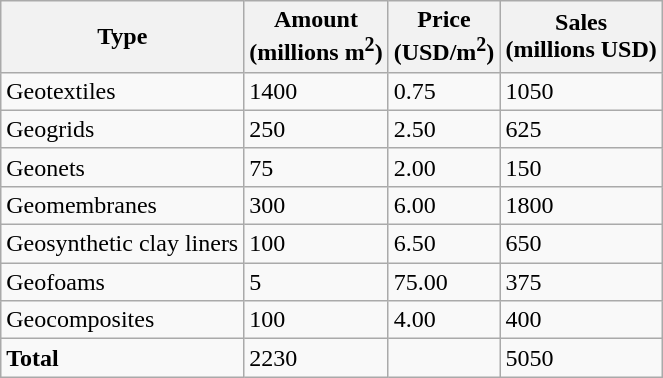<table Class = "wikitable collapsible">
<tr>
<th>Type</th>
<th>Amount <br>(millions m<sup>2</sup>)</th>
<th>Price <br>(USD/m<sup>2</sup>)</th>
<th>Sales <br>(millions USD)</th>
</tr>
<tr>
<td>Geotextiles</td>
<td>1400</td>
<td>0.75</td>
<td>1050</td>
</tr>
<tr>
<td>Geogrids</td>
<td>250</td>
<td>2.50</td>
<td>625</td>
</tr>
<tr>
<td>Geonets</td>
<td>75</td>
<td>2.00</td>
<td>150</td>
</tr>
<tr>
<td>Geomembranes</td>
<td>300</td>
<td>6.00</td>
<td>1800</td>
</tr>
<tr>
<td>Geosynthetic clay liners</td>
<td>100</td>
<td>6.50</td>
<td>650</td>
</tr>
<tr>
<td>Geofoams</td>
<td>5</td>
<td>75.00</td>
<td>375</td>
</tr>
<tr>
<td>Geocomposites</td>
<td>100</td>
<td>4.00</td>
<td>400</td>
</tr>
<tr>
<td><strong>Total</strong></td>
<td>2230</td>
<td></td>
<td>5050</td>
</tr>
</table>
